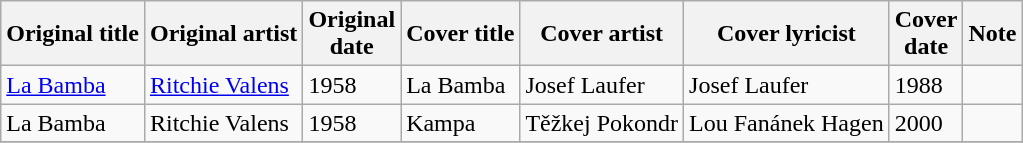<table class="wikitable sortable">
<tr>
<th>Original title</th>
<th>Original artist</th>
<th nowrap=yes>Original<br> date</th>
<th>Cover title</th>
<th>Cover artist</th>
<th>Cover lyricist</th>
<th nowrap=yes>Cover<br> date</th>
<th class=unsortable>Note</th>
</tr>
<tr>
<td><a href='#'>La Bamba</a></td>
<td><a href='#'>Ritchie Valens</a></td>
<td>1958</td>
<td>La Bamba</td>
<td>Josef Laufer</td>
<td>Josef Laufer</td>
<td>1988</td>
<td></td>
</tr>
<tr>
<td>La Bamba</td>
<td>Ritchie Valens</td>
<td>1958</td>
<td>Kampa</td>
<td>Těžkej Pokondr</td>
<td>Lou Fanánek Hagen</td>
<td>2000</td>
<td></td>
</tr>
<tr>
</tr>
</table>
